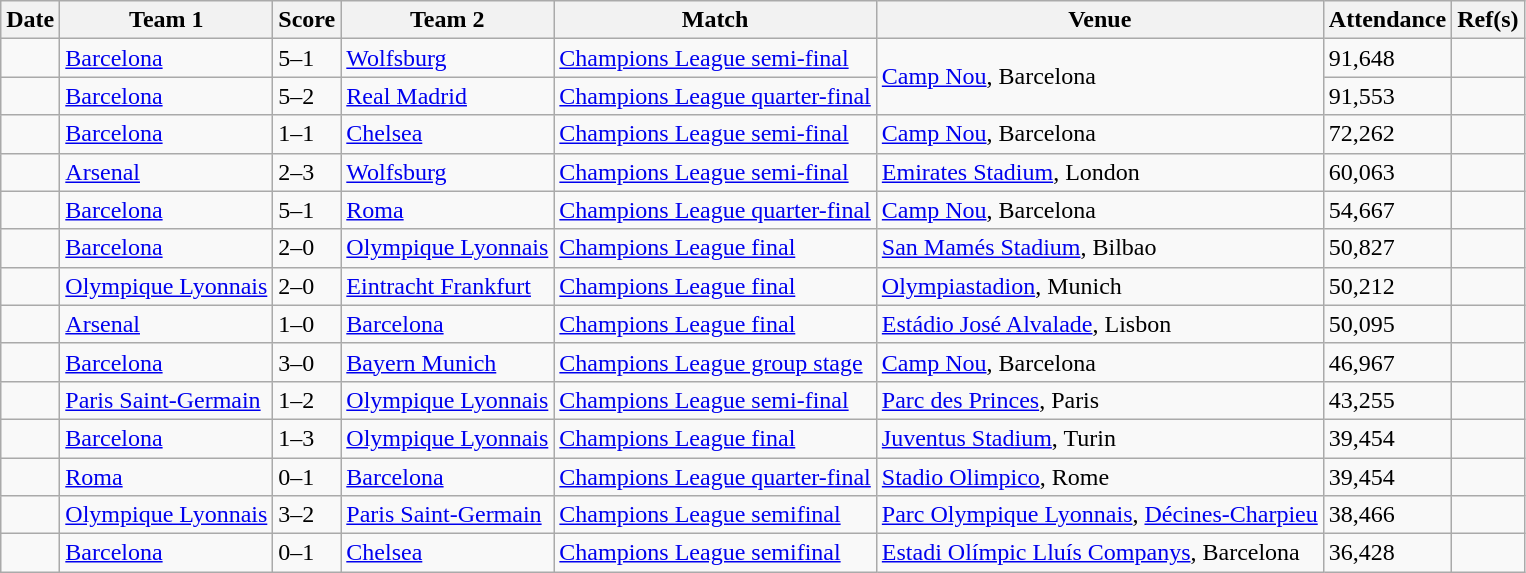<table class="wikitable sortable">
<tr>
<th>Date</th>
<th>Team 1</th>
<th>Score</th>
<th>Team 2</th>
<th>Match</th>
<th>Venue</th>
<th>Attendance</th>
<th>Ref(s)</th>
</tr>
<tr>
<td></td>
<td> <a href='#'>Barcelona</a></td>
<td>5–1</td>
<td> <a href='#'>Wolfsburg</a></td>
<td><a href='#'>Champions League semi-final</a></td>
<td rowspan="2"> <a href='#'>Camp Nou</a>, Barcelona</td>
<td>91,648</td>
<td></td>
</tr>
<tr>
<td></td>
<td> <a href='#'>Barcelona</a></td>
<td>5–2</td>
<td> <a href='#'>Real Madrid</a></td>
<td><a href='#'>Champions League quarter-final</a></td>
<td>91,553</td>
<td></td>
</tr>
<tr>
<td></td>
<td> <a href='#'>Barcelona</a></td>
<td>1–1</td>
<td> <a href='#'>Chelsea</a></td>
<td><a href='#'>Champions League semi-final</a></td>
<td> <a href='#'>Camp Nou</a>, Barcelona</td>
<td>72,262</td>
<td></td>
</tr>
<tr>
<td></td>
<td> <a href='#'>Arsenal</a></td>
<td>2–3</td>
<td> <a href='#'>Wolfsburg</a></td>
<td><a href='#'>Champions League semi-final</a></td>
<td> <a href='#'>Emirates Stadium</a>, London</td>
<td>60,063</td>
<td></td>
</tr>
<tr>
<td></td>
<td> <a href='#'>Barcelona</a></td>
<td>5–1</td>
<td> <a href='#'>Roma</a></td>
<td><a href='#'>Champions League quarter-final</a></td>
<td> <a href='#'>Camp Nou</a>, Barcelona</td>
<td>54,667</td>
<td></td>
</tr>
<tr>
<td></td>
<td> <a href='#'>Barcelona</a></td>
<td>2–0</td>
<td> <a href='#'>Olympique Lyonnais</a></td>
<td><a href='#'>Champions League final</a></td>
<td> <a href='#'>San Mamés Stadium</a>, Bilbao</td>
<td>50,827</td>
<td></td>
</tr>
<tr>
<td></td>
<td> <a href='#'>Olympique Lyonnais</a></td>
<td>2–0</td>
<td> <a href='#'>Eintracht Frankfurt</a></td>
<td><a href='#'>Champions League final</a></td>
<td> <a href='#'>Olympiastadion</a>, Munich</td>
<td>50,212</td>
<td></td>
</tr>
<tr>
<td></td>
<td> <a href='#'>Arsenal</a></td>
<td>1–0</td>
<td> <a href='#'>Barcelona</a></td>
<td><a href='#'>Champions League final</a></td>
<td> <a href='#'>Estádio José Alvalade</a>, Lisbon</td>
<td>50,095</td>
<td></td>
</tr>
<tr>
<td></td>
<td> <a href='#'>Barcelona</a></td>
<td>3–0</td>
<td> <a href='#'>Bayern Munich</a></td>
<td><a href='#'>Champions League group stage</a></td>
<td> <a href='#'>Camp Nou</a>, Barcelona</td>
<td>46,967</td>
<td></td>
</tr>
<tr>
<td></td>
<td> <a href='#'>Paris Saint-Germain</a></td>
<td>1–2</td>
<td> <a href='#'>Olympique Lyonnais</a></td>
<td><a href='#'>Champions League semi-final</a></td>
<td> <a href='#'>Parc des Princes</a>, Paris</td>
<td>43,255</td>
<td></td>
</tr>
<tr>
<td></td>
<td> <a href='#'>Barcelona</a></td>
<td>1–3</td>
<td> <a href='#'>Olympique Lyonnais</a></td>
<td><a href='#'>Champions League final</a></td>
<td> <a href='#'>Juventus Stadium</a>, Turin</td>
<td>39,454</td>
<td></td>
</tr>
<tr>
<td></td>
<td> <a href='#'>Roma</a></td>
<td>0–1</td>
<td> <a href='#'>Barcelona</a></td>
<td><a href='#'>Champions League quarter-final</a></td>
<td> <a href='#'>Stadio Olimpico</a>, Rome</td>
<td>39,454</td>
<td></td>
</tr>
<tr>
<td></td>
<td> <a href='#'>Olympique Lyonnais</a></td>
<td>3–2</td>
<td> <a href='#'>Paris Saint-Germain</a></td>
<td><a href='#'>Champions League semifinal</a></td>
<td> <a href='#'>Parc Olympique Lyonnais</a>, <a href='#'>Décines-Charpieu</a></td>
<td>38,466</td>
<td></td>
</tr>
<tr>
<td></td>
<td> <a href='#'>Barcelona</a></td>
<td>0–1</td>
<td> <a href='#'>Chelsea</a></td>
<td><a href='#'>Champions League semifinal</a></td>
<td> <a href='#'>Estadi Olímpic Lluís Companys</a>, Barcelona</td>
<td>36,428</td>
<td></td>
</tr>
</table>
